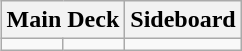<table class="wikitable" style="float: right; margin-left: 1em; margin-top: 0;">
<tr>
<th colspan="2" scope="col">Main Deck</th>
<th scope="col">Sideboard</th>
</tr>
<tr valign="top">
<td></td>
<td></td>
<td></td>
</tr>
</table>
